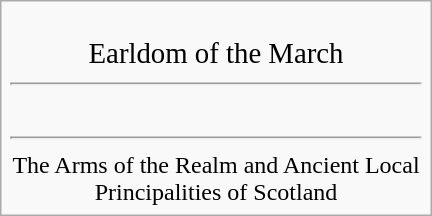<table class="infobox" style="width:18em; text-align:left;">
<tr>
<td colspan="2" style="text-align:center;"><div><br><big>Earldom of the March</big></div> <hr> <br> 
<hr>The Arms of the Realm and Ancient Local Principalities of Scotland</td>
</tr>
</table>
